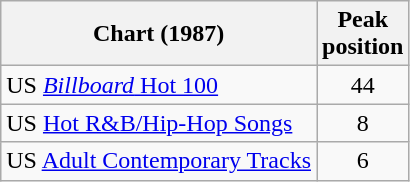<table class="wikitable">
<tr>
<th align="left">Chart (1987)</th>
<th align="center">Peak<br>position</th>
</tr>
<tr>
<td align="left">US <a href='#'><em>Billboard</em> Hot 100</a></td>
<td align="center">44</td>
</tr>
<tr>
<td align="left">US <a href='#'>Hot R&B/Hip-Hop Songs</a></td>
<td align="center">8</td>
</tr>
<tr>
<td align="left">US <a href='#'>Adult Contemporary Tracks</a></td>
<td align="center">6</td>
</tr>
</table>
